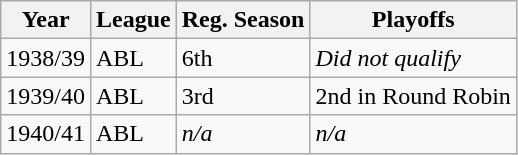<table class="wikitable">
<tr>
<th>Year</th>
<th>League</th>
<th>Reg. Season</th>
<th>Playoffs</th>
</tr>
<tr>
<td>1938/39</td>
<td>ABL</td>
<td>6th</td>
<td><em>Did not qualify</em></td>
</tr>
<tr>
<td>1939/40</td>
<td>ABL</td>
<td>3rd</td>
<td>2nd in Round Robin</td>
</tr>
<tr>
<td>1940/41</td>
<td>ABL</td>
<td><em>n/a</em></td>
<td><em>n/a</em></td>
</tr>
</table>
